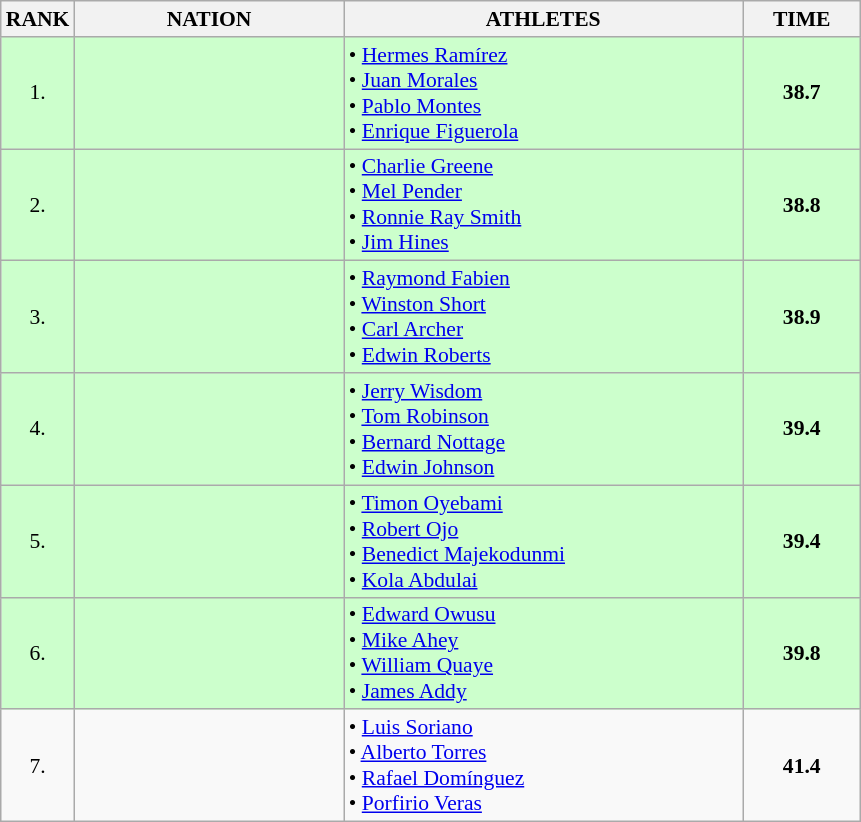<table class="wikitable" style="border-collapse: collapse; font-size: 90%;">
<tr>
<th>RANK</th>
<th style="width: 12em">NATION</th>
<th style="width: 18em">ATHLETES</th>
<th style="width: 5em">TIME</th>
</tr>
<tr style="background:#ccffcc;">
<td align="center">1.</td>
<td align="center"></td>
<td>• <a href='#'>Hermes Ramírez</a><br>• <a href='#'>Juan Morales</a><br>• <a href='#'>Pablo Montes</a><br>• <a href='#'>Enrique Figuerola</a></td>
<td align="center"><strong>38.7</strong></td>
</tr>
<tr style="background:#ccffcc;">
<td align="center">2.</td>
<td align="center"></td>
<td>• <a href='#'>Charlie Greene</a><br>• <a href='#'>Mel Pender</a><br>• <a href='#'>Ronnie Ray Smith</a><br>• <a href='#'>Jim Hines</a></td>
<td align="center"><strong>38.8</strong></td>
</tr>
<tr style="background:#ccffcc;">
<td align="center">3.</td>
<td align="center"></td>
<td>• <a href='#'>Raymond Fabien</a><br>• <a href='#'>Winston Short</a><br>• <a href='#'>Carl Archer</a><br>• <a href='#'>Edwin Roberts</a></td>
<td align="center"><strong>38.9</strong></td>
</tr>
<tr style="background:#ccffcc;">
<td align="center">4.</td>
<td align="center"></td>
<td>• <a href='#'>Jerry Wisdom</a><br>• <a href='#'>Tom Robinson</a><br>• <a href='#'>Bernard Nottage</a><br>• <a href='#'>Edwin Johnson</a></td>
<td align="center"><strong>39.4</strong></td>
</tr>
<tr style="background:#ccffcc;">
<td align="center">5.</td>
<td align="center"></td>
<td>• <a href='#'>Timon Oyebami</a><br>• <a href='#'>Robert Ojo</a><br>• <a href='#'>Benedict Majekodunmi</a><br>• <a href='#'>Kola Abdulai</a></td>
<td align="center"><strong>39.4</strong></td>
</tr>
<tr style="background:#ccffcc;">
<td align="center">6.</td>
<td align="center"></td>
<td>• <a href='#'>Edward Owusu</a><br>• <a href='#'>Mike Ahey</a><br>• <a href='#'>William Quaye</a><br>• <a href='#'>James Addy</a></td>
<td align="center"><strong>39.8</strong></td>
</tr>
<tr>
<td align="center">7.</td>
<td align="center"></td>
<td>• <a href='#'>Luis Soriano</a><br>• <a href='#'>Alberto Torres</a><br>• <a href='#'>Rafael Domínguez</a><br>• <a href='#'>Porfirio Veras</a></td>
<td align="center"><strong>41.4</strong></td>
</tr>
</table>
